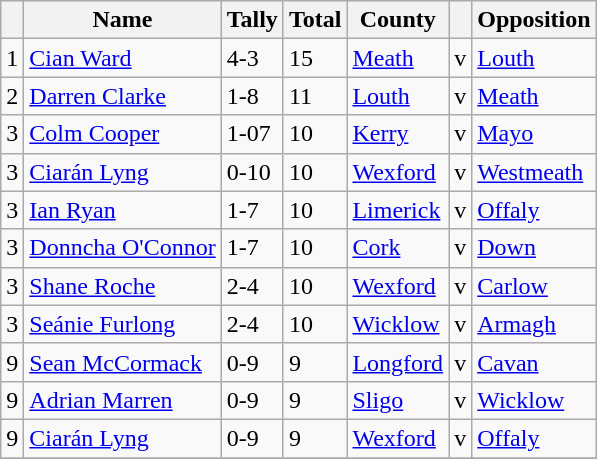<table class="wikitable">
<tr>
<th></th>
<th>Name</th>
<th>Tally</th>
<th>Total</th>
<th>County</th>
<th></th>
<th>Opposition</th>
</tr>
<tr>
<td>1</td>
<td><a href='#'>Cian Ward</a></td>
<td>4-3</td>
<td>15</td>
<td><a href='#'>Meath</a></td>
<td>v</td>
<td><a href='#'>Louth</a></td>
</tr>
<tr>
<td>2</td>
<td><a href='#'>Darren Clarke</a></td>
<td>1-8</td>
<td>11</td>
<td><a href='#'>Louth</a></td>
<td>v</td>
<td><a href='#'>Meath</a></td>
</tr>
<tr>
<td>3</td>
<td><a href='#'>Colm Cooper</a></td>
<td>1-07</td>
<td>10</td>
<td><a href='#'>Kerry</a></td>
<td>v</td>
<td><a href='#'>Mayo</a></td>
</tr>
<tr>
<td>3</td>
<td><a href='#'>Ciarán Lyng</a></td>
<td>0-10</td>
<td>10</td>
<td><a href='#'>Wexford</a></td>
<td>v</td>
<td><a href='#'>Westmeath</a></td>
</tr>
<tr>
<td>3</td>
<td><a href='#'>Ian Ryan</a></td>
<td>1-7</td>
<td>10</td>
<td><a href='#'>Limerick</a></td>
<td>v</td>
<td><a href='#'>Offaly</a></td>
</tr>
<tr>
<td>3</td>
<td><a href='#'>Donncha O'Connor</a></td>
<td>1-7</td>
<td>10</td>
<td><a href='#'>Cork</a></td>
<td>v</td>
<td><a href='#'>Down</a></td>
</tr>
<tr>
<td>3</td>
<td><a href='#'>Shane Roche</a></td>
<td>2-4</td>
<td>10</td>
<td><a href='#'>Wexford</a></td>
<td>v</td>
<td><a href='#'>Carlow</a></td>
</tr>
<tr>
<td>3</td>
<td><a href='#'>Seánie Furlong</a></td>
<td>2-4</td>
<td>10</td>
<td><a href='#'>Wicklow</a></td>
<td>v</td>
<td><a href='#'>Armagh</a></td>
</tr>
<tr>
<td>9</td>
<td><a href='#'>Sean McCormack</a></td>
<td>0-9</td>
<td>9</td>
<td><a href='#'>Longford</a></td>
<td>v</td>
<td><a href='#'>Cavan</a></td>
</tr>
<tr>
<td>9</td>
<td><a href='#'>Adrian Marren</a></td>
<td>0-9</td>
<td>9</td>
<td><a href='#'>Sligo</a></td>
<td>v</td>
<td><a href='#'>Wicklow</a></td>
</tr>
<tr>
<td>9</td>
<td><a href='#'>Ciarán Lyng</a></td>
<td>0-9</td>
<td>9</td>
<td><a href='#'>Wexford</a></td>
<td>v</td>
<td><a href='#'>Offaly</a></td>
</tr>
<tr>
</tr>
</table>
